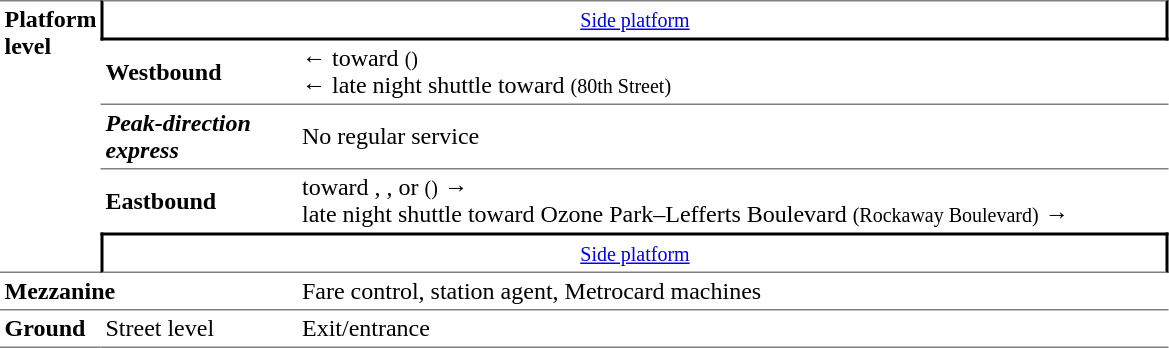<table border=0 cellspacing=0 cellpadding=3>
<tr>
<td style="border-top:solid 1px gray;border-bottom:solid 1px gray;" rowspan=5 valign=top><strong>Platform level</strong></td>
<td style="border-top:solid 1px gray;border-right:solid 2px black;border-left:solid 2px black;border-bottom:solid 2px black;text-align:center;" colspan=2><small><a href='#'>Side platform</a></small></td>
</tr>
<tr>
<td style="border-bottom:solid 1px gray;"><span><strong>Westbound</strong></span></td>
<td style="border-bottom:solid 1px gray;">←  toward  <small>()</small><br>←  late night shuttle toward  <small>(80th Street)</small></td>
</tr>
<tr>
<td><strong><em>Peak-direction express</em></strong></td>
<td> No regular service</td>
</tr>
<tr>
<td style="border-top:solid 1px gray;"><span><strong>Eastbound</strong></span></td>
<td style="border-top:solid 1px gray;">  toward , , or  <small>()</small> →<br>  late night shuttle toward Ozone Park–Lefferts Boulevard <small>(Rockaway Boulevard)</small> →</td>
</tr>
<tr>
<td style="border-bottom:solid 1px gray;border-top:solid 2px black;border-right:solid 2px black;border-left:solid 2px black;text-align:center;" colspan=2><small><a href='#'>Side platform</a></small></td>
</tr>
<tr>
<td style="border-bottom:solid 1px gray;" colspan=2><strong>Mezzanine</strong></td>
<td style="border-bottom:solid 1px gray;">Fare control, station agent, Metrocard machines</td>
</tr>
<tr>
<td style="border-bottom:solid 1px gray;" width=50><strong>Ground</strong></td>
<td style="border-bottom:solid 1px gray;" width=125>Street level</td>
<td style="border-bottom:solid 1px gray;" width=575>Exit/entrance</td>
</tr>
</table>
